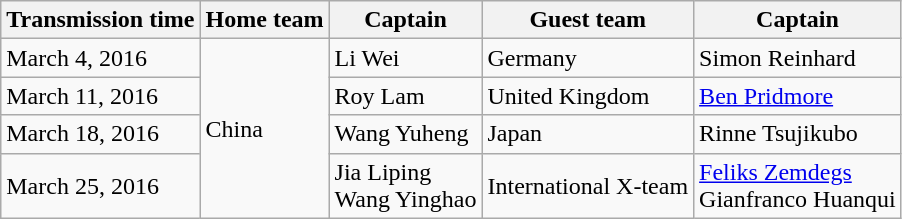<table class="wikitable" text:align="center">
<tr>
<th>Transmission time</th>
<th>Home team</th>
<th>Captain</th>
<th>Guest team</th>
<th>Captain</th>
</tr>
<tr>
<td>March 4, 2016</td>
<td rowspan="4">China</td>
<td>Li Wei</td>
<td>Germany</td>
<td>Simon Reinhard</td>
</tr>
<tr>
<td>March 11, 2016</td>
<td>Roy Lam</td>
<td>United Kingdom</td>
<td><a href='#'>Ben Pridmore</a></td>
</tr>
<tr>
<td>March 18, 2016</td>
<td>Wang Yuheng</td>
<td>Japan</td>
<td>Rinne Tsujikubo</td>
</tr>
<tr>
<td>March 25, 2016</td>
<td>Jia Liping<br>Wang Yinghao</td>
<td>International X-team</td>
<td><a href='#'>Feliks Zemdegs</a><br>Gianfranco Huanqui</td>
</tr>
</table>
